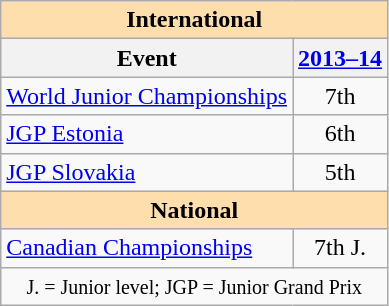<table class="wikitable" style="text-align:center">
<tr>
<th style="background-color: #ffdead; " colspan=2 align=center><strong>International</strong></th>
</tr>
<tr>
<th>Event</th>
<th><a href='#'>2013–14</a></th>
</tr>
<tr>
<td align=left><a href='#'>World Junior Championships</a></td>
<td>7th</td>
</tr>
<tr>
<td align=left><a href='#'>JGP Estonia</a></td>
<td>6th</td>
</tr>
<tr>
<td align=left><a href='#'>JGP Slovakia</a></td>
<td>5th</td>
</tr>
<tr>
<th style="background-color: #ffdead; " colspan=2 align=center><strong>National</strong></th>
</tr>
<tr>
<td align=left><a href='#'>Canadian Championships</a></td>
<td>7th J.</td>
</tr>
<tr>
<td colspan=2 align=center><small> J. = Junior level; JGP = Junior Grand Prix </small></td>
</tr>
</table>
